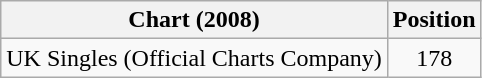<table class="wikitable">
<tr>
<th>Chart (2008)</th>
<th>Position</th>
</tr>
<tr>
<td>UK Singles (Official Charts Company)</td>
<td align="center">178</td>
</tr>
</table>
